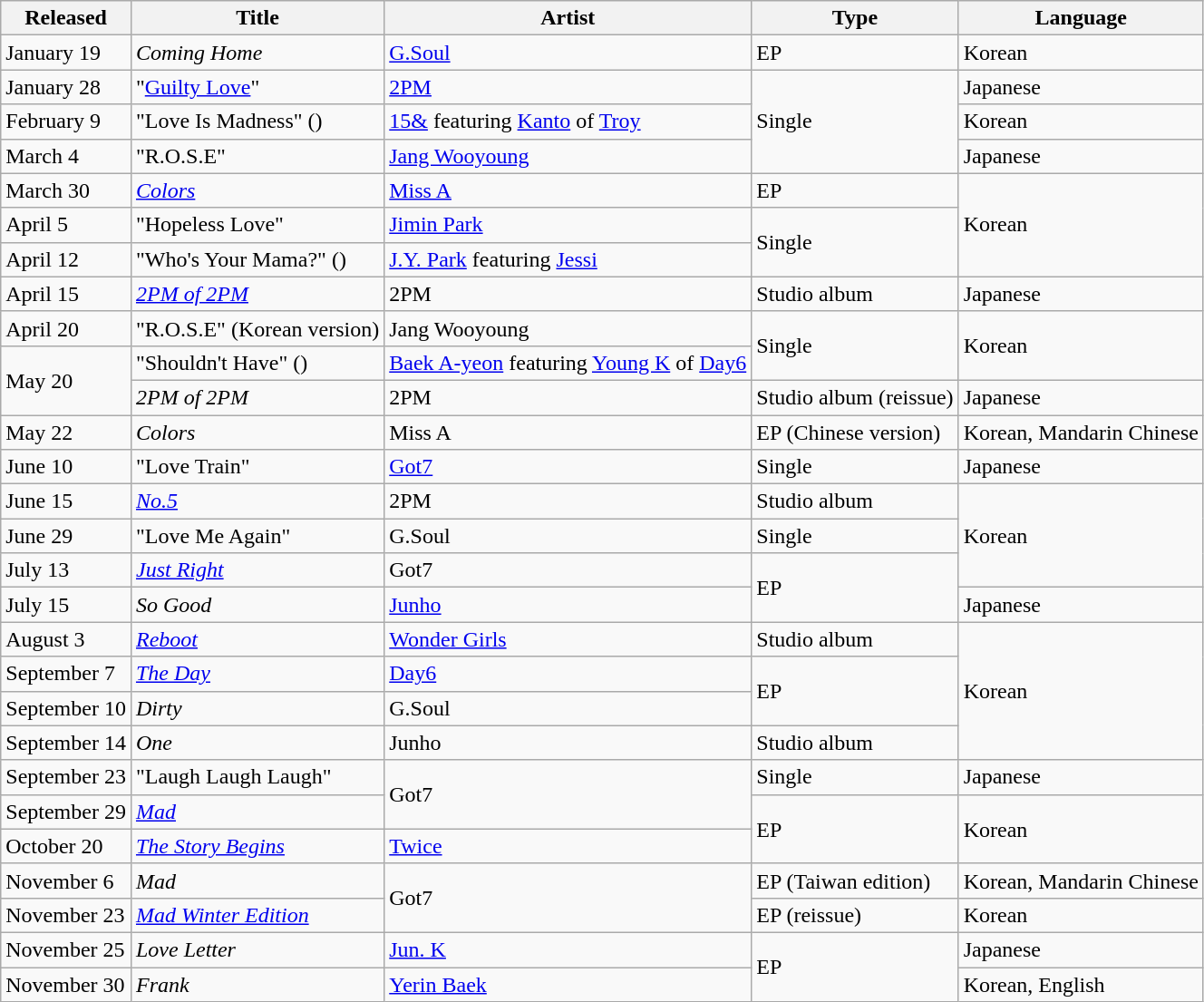<table class="wikitable plainrowheaders">
<tr>
<th scope="col">Released</th>
<th scope="col">Title</th>
<th scope="col">Artist</th>
<th scope="col">Type</th>
<th scope="col">Language</th>
</tr>
<tr>
<td>January 19</td>
<td><em>Coming Home</em></td>
<td><a href='#'>G.Soul</a></td>
<td>EP</td>
<td>Korean</td>
</tr>
<tr>
<td>January 28</td>
<td>"<a href='#'>Guilty Love</a>"</td>
<td><a href='#'>2PM</a></td>
<td rowspan="3">Single</td>
<td>Japanese</td>
</tr>
<tr>
<td>February 9</td>
<td>"Love Is Madness" ()</td>
<td><a href='#'>15&</a> featuring <a href='#'>Kanto</a> of <a href='#'>Troy</a></td>
<td>Korean</td>
</tr>
<tr>
<td>March 4</td>
<td>"R.O.S.E"</td>
<td><a href='#'>Jang Wooyoung</a></td>
<td>Japanese</td>
</tr>
<tr>
<td>March 30</td>
<td><em><a href='#'>Colors</a></em></td>
<td><a href='#'>Miss A</a></td>
<td>EP</td>
<td rowspan="3">Korean</td>
</tr>
<tr>
<td>April 5</td>
<td>"Hopeless Love"</td>
<td><a href='#'>Jimin Park</a></td>
<td rowspan="2">Single</td>
</tr>
<tr>
<td>April 12</td>
<td>"Who's Your Mama?" ()</td>
<td><a href='#'>J.Y. Park</a> featuring <a href='#'>Jessi</a></td>
</tr>
<tr>
<td>April 15</td>
<td><em><a href='#'>2PM of 2PM</a></em></td>
<td>2PM</td>
<td>Studio album</td>
<td>Japanese</td>
</tr>
<tr>
<td>April 20</td>
<td>"R.O.S.E" (Korean version)</td>
<td>Jang Wooyoung</td>
<td rowspan="2">Single</td>
<td rowspan="2">Korean</td>
</tr>
<tr>
<td rowspan="2">May 20</td>
<td>"Shouldn't Have" ()</td>
<td><a href='#'>Baek A-yeon</a> featuring <a href='#'>Young K</a> of <a href='#'>Day6</a></td>
</tr>
<tr>
<td><em>2PM of 2PM</em></td>
<td>2PM</td>
<td>Studio album (reissue)</td>
<td>Japanese</td>
</tr>
<tr>
<td>May 22</td>
<td><em>Colors</em></td>
<td>Miss A</td>
<td>EP (Chinese version)</td>
<td>Korean, Mandarin Chinese</td>
</tr>
<tr>
<td>June 10</td>
<td>"Love Train"</td>
<td><a href='#'>Got7</a></td>
<td>Single</td>
<td>Japanese</td>
</tr>
<tr>
<td>June 15</td>
<td><em><a href='#'>No.5</a></em></td>
<td>2PM</td>
<td>Studio album</td>
<td rowspan="3">Korean</td>
</tr>
<tr>
<td>June 29</td>
<td>"Love Me Again"</td>
<td>G.Soul</td>
<td>Single</td>
</tr>
<tr>
<td>July 13</td>
<td><em><a href='#'>Just Right</a></em></td>
<td>Got7</td>
<td rowspan="2">EP</td>
</tr>
<tr>
<td>July 15</td>
<td><em>So Good</em></td>
<td><a href='#'>Junho</a></td>
<td>Japanese</td>
</tr>
<tr>
<td>August 3</td>
<td><em><a href='#'>Reboot</a></em></td>
<td><a href='#'>Wonder Girls</a></td>
<td>Studio album</td>
<td rowspan="4">Korean</td>
</tr>
<tr>
<td>September 7</td>
<td><em><a href='#'>The Day</a></em></td>
<td><a href='#'>Day6</a></td>
<td rowspan="2">EP</td>
</tr>
<tr>
<td>September 10</td>
<td><em>Dirty</em></td>
<td>G.Soul</td>
</tr>
<tr>
<td>September 14</td>
<td><em>One</em></td>
<td>Junho</td>
<td>Studio album</td>
</tr>
<tr>
<td>September 23</td>
<td>"Laugh Laugh Laugh"</td>
<td rowspan="2">Got7</td>
<td>Single</td>
<td>Japanese</td>
</tr>
<tr>
<td>September 29</td>
<td><em><a href='#'>Mad</a></em></td>
<td rowspan="2">EP</td>
<td rowspan="2">Korean</td>
</tr>
<tr>
<td>October 20</td>
<td><em><a href='#'>The Story Begins</a></em></td>
<td><a href='#'>Twice</a></td>
</tr>
<tr>
<td>November 6</td>
<td><em>Mad</em></td>
<td rowspan="2">Got7</td>
<td>EP (Taiwan edition)</td>
<td>Korean, Mandarin Chinese</td>
</tr>
<tr>
<td>November 23</td>
<td><em><a href='#'>Mad Winter Edition</a></em></td>
<td>EP (reissue)</td>
<td>Korean</td>
</tr>
<tr>
<td>November 25</td>
<td><em>Love Letter</em></td>
<td><a href='#'>Jun. K</a></td>
<td rowspan="2">EP</td>
<td>Japanese</td>
</tr>
<tr>
<td>November 30</td>
<td><em>Frank</em></td>
<td><a href='#'>Yerin Baek</a></td>
<td>Korean, English</td>
</tr>
</table>
